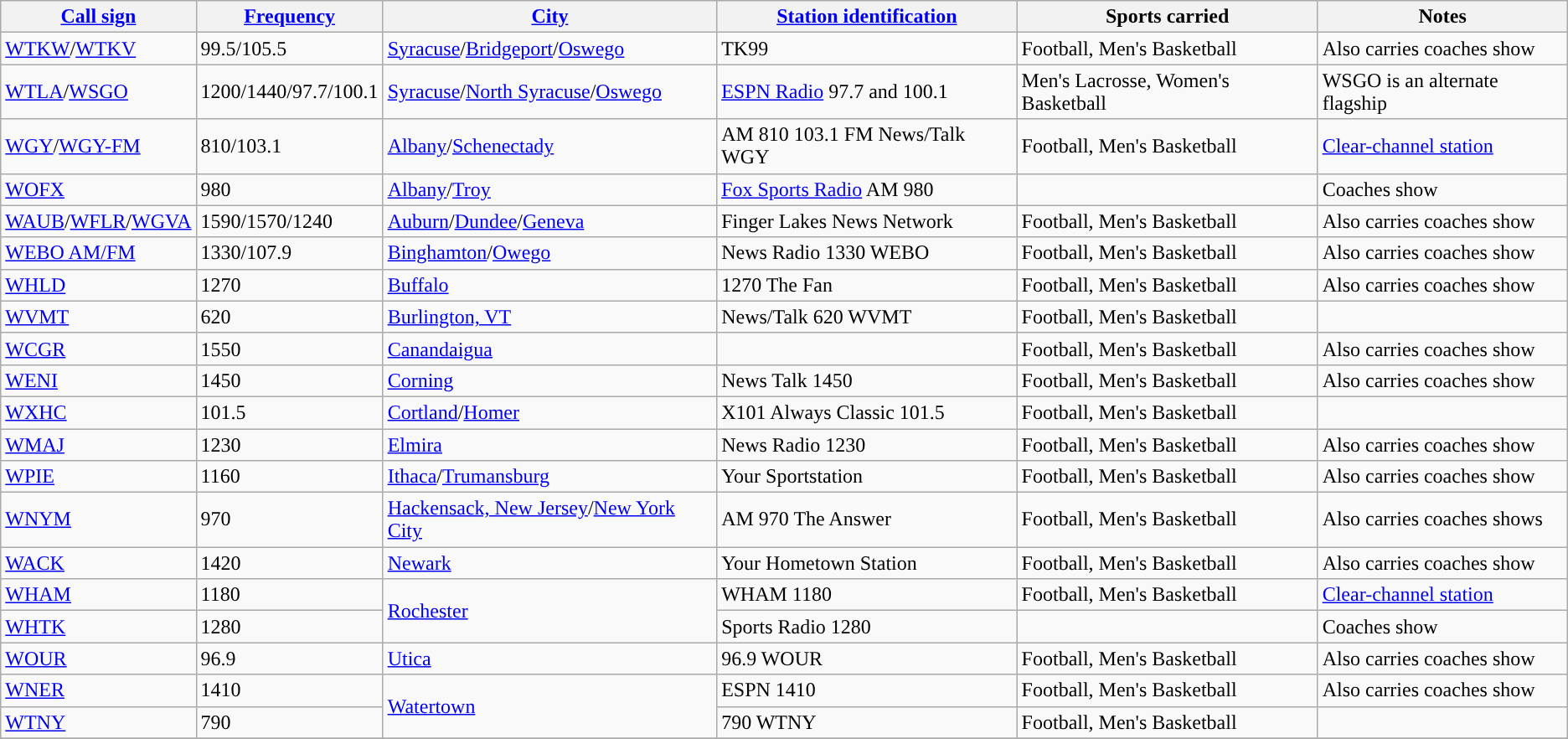<table class="wikitable">
<tr>
<th><a href='#'>Call sign</a></th>
<th><a href='#'>Frequency</a></th>
<th><a href='#'>City</a></th>
<th><a href='#'>Station identification</a></th>
<th>Sports carried</th>
<th>Notes</th>
</tr>
<tr>
<td><a href='#'>WTKW</a>/<a href='#'>WTKV</a></td>
<td>99.5/105.5</td>
<td><a href='#'>Syracuse</a>/<a href='#'>Bridgeport</a>/<a href='#'>Oswego</a></td>
<td>TK99</td>
<td>Football, Men's Basketball</td>
<td>Also carries coaches show</td>
</tr>
<tr>
<td><a href='#'>WTLA</a>/<a href='#'>WSGO</a></td>
<td>1200/1440/97.7/100.1</td>
<td><a href='#'>Syracuse</a>/<a href='#'>North Syracuse</a>/<a href='#'>Oswego</a></td>
<td><a href='#'>ESPN Radio</a> 97.7 and 100.1</td>
<td>Men's Lacrosse, Women's Basketball</td>
<td>WSGO is an alternate flagship</td>
</tr>
<tr>
<td><a href='#'>WGY</a>/<a href='#'>WGY-FM</a></td>
<td>810/103.1</td>
<td><a href='#'>Albany</a>/<a href='#'>Schenectady</a></td>
<td>AM 810 103.1 FM News/Talk WGY</td>
<td>Football, Men's Basketball</td>
<td><a href='#'>Clear-channel station</a></td>
</tr>
<tr>
<td><a href='#'>WOFX</a></td>
<td>980</td>
<td><a href='#'>Albany</a>/<a href='#'>Troy</a></td>
<td><a href='#'>Fox Sports Radio</a> AM 980</td>
<td></td>
<td>Coaches show</td>
</tr>
<tr>
<td><a href='#'>WAUB</a>/<a href='#'>WFLR</a>/<a href='#'>WGVA</a></td>
<td>1590/1570/1240</td>
<td><a href='#'>Auburn</a>/<a href='#'>Dundee</a>/<a href='#'>Geneva</a></td>
<td>Finger Lakes News Network</td>
<td>Football, Men's Basketball</td>
<td>Also carries coaches show</td>
</tr>
<tr>
<td><a href='#'>WEBO AM/FM</a></td>
<td>1330/107.9</td>
<td><a href='#'>Binghamton</a>/<a href='#'>Owego</a></td>
<td>News Radio 1330 WEBO</td>
<td>Football, Men's Basketball</td>
<td>Also carries coaches show</td>
</tr>
<tr>
<td><a href='#'>WHLD</a></td>
<td>1270</td>
<td><a href='#'>Buffalo</a></td>
<td>1270 The Fan</td>
<td>Football, Men's Basketball</td>
<td>Also carries coaches show</td>
</tr>
<tr>
<td><a href='#'>WVMT</a></td>
<td>620</td>
<td><a href='#'>Burlington, VT</a></td>
<td>News/Talk 620 WVMT</td>
<td>Football, Men's Basketball</td>
<td></td>
</tr>
<tr>
<td><a href='#'>WCGR</a></td>
<td>1550</td>
<td><a href='#'>Canandaigua</a></td>
<td></td>
<td>Football, Men's Basketball</td>
<td>Also carries coaches show</td>
</tr>
<tr>
<td><a href='#'>WENI</a></td>
<td>1450</td>
<td><a href='#'>Corning</a></td>
<td>News Talk 1450</td>
<td>Football, Men's Basketball</td>
<td>Also carries coaches show</td>
</tr>
<tr>
<td><a href='#'>WXHC</a></td>
<td>101.5</td>
<td><a href='#'>Cortland</a>/<a href='#'>Homer</a></td>
<td>X101 Always Classic 101.5</td>
<td>Football, Men's Basketball</td>
<td></td>
</tr>
<tr>
<td><a href='#'>WMAJ</a></td>
<td>1230</td>
<td><a href='#'>Elmira</a></td>
<td>News Radio 1230</td>
<td>Football, Men's Basketball</td>
<td>Also carries coaches show</td>
</tr>
<tr>
<td><a href='#'>WPIE</a></td>
<td>1160</td>
<td><a href='#'>Ithaca</a>/<a href='#'>Trumansburg</a></td>
<td>Your Sportstation</td>
<td>Football, Men's Basketball</td>
<td>Also carries coaches show</td>
</tr>
<tr>
<td><a href='#'>WNYM</a></td>
<td>970</td>
<td><a href='#'>Hackensack, New Jersey</a>/<a href='#'>New York City</a></td>
<td>AM 970 The Answer</td>
<td>Football, Men's Basketball</td>
<td>Also carries coaches shows</td>
</tr>
<tr>
<td><a href='#'>WACK</a></td>
<td>1420</td>
<td><a href='#'>Newark</a></td>
<td>Your Hometown Station</td>
<td>Football, Men's Basketball</td>
<td>Also carries coaches show</td>
</tr>
<tr>
<td><a href='#'>WHAM</a></td>
<td>1180</td>
<td rowspan="2"><a href='#'>Rochester</a></td>
<td>WHAM 1180</td>
<td>Football, Men's Basketball</td>
<td><a href='#'>Clear-channel station</a></td>
</tr>
<tr>
<td><a href='#'>WHTK</a></td>
<td>1280</td>
<td>Sports Radio 1280</td>
<td></td>
<td>Coaches show</td>
</tr>
<tr>
<td><a href='#'>WOUR</a></td>
<td>96.9</td>
<td><a href='#'>Utica</a></td>
<td>96.9 WOUR</td>
<td>Football, Men's Basketball</td>
<td>Also carries coaches show</td>
</tr>
<tr>
<td><a href='#'>WNER</a></td>
<td>1410</td>
<td rowspan="2"><a href='#'>Watertown</a></td>
<td>ESPN 1410</td>
<td>Football, Men's Basketball</td>
<td>Also carries coaches show</td>
</tr>
<tr>
<td><a href='#'>WTNY</a></td>
<td>790</td>
<td>790 WTNY</td>
<td>Football, Men's Basketball</td>
<td></td>
</tr>
<tr>
</tr>
</table>
